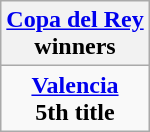<table class="wikitable" style="text-align: center; margin: 0 auto;">
<tr>
<th><a href='#'>Copa del Rey</a><br>winners</th>
</tr>
<tr>
<td><strong><a href='#'>Valencia</a></strong><br><strong>5th title</strong></td>
</tr>
</table>
